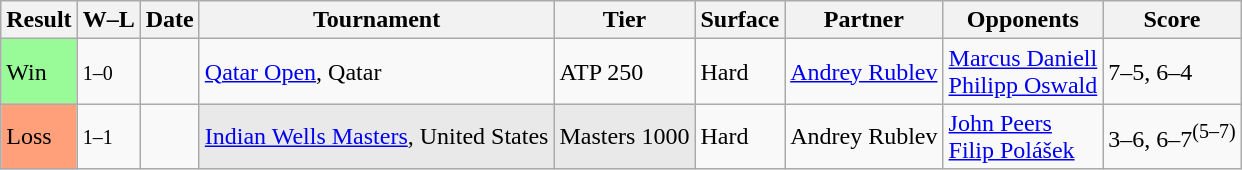<table class="sortable wikitable">
<tr>
<th>Result</th>
<th class="unsortable">W–L</th>
<th>Date</th>
<th>Tournament</th>
<th>Tier</th>
<th>Surface</th>
<th>Partner</th>
<th>Opponents</th>
<th class="unsortable">Score</th>
</tr>
<tr>
<td style="background:#98fb98;">Win</td>
<td><small>1–0</small></td>
<td><a href='#'></a></td>
<td><a href='#'>Qatar Open</a>, Qatar</td>
<td>ATP 250</td>
<td>Hard</td>
<td> <a href='#'>Andrey Rublev</a></td>
<td> <a href='#'>Marcus Daniell</a><br> <a href='#'>Philipp Oswald</a></td>
<td>7–5, 6–4</td>
</tr>
<tr>
<td bgcolor=FFA07A>Loss</td>
<td><small>1–1</small></td>
<td><a href='#'></a></td>
<td style="background:#E9E9E9;"><a href='#'>Indian Wells Masters</a>, United States</td>
<td style="background:#E9E9E9;">Masters 1000</td>
<td>Hard</td>
<td> Andrey Rublev</td>
<td> <a href='#'>John Peers</a><br> <a href='#'>Filip Polášek</a></td>
<td>3–6, 6–7<sup>(5–7)</sup></td>
</tr>
</table>
